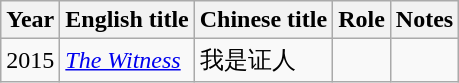<table class="wikitable sortable">
<tr>
<th>Year</th>
<th>English title</th>
<th>Chinese title</th>
<th>Role</th>
<th class="unsortable">Notes</th>
</tr>
<tr>
<td>2015</td>
<td><em><a href='#'>The Witness</a></em></td>
<td>我是证人</td>
<td></td>
<td></td>
</tr>
</table>
